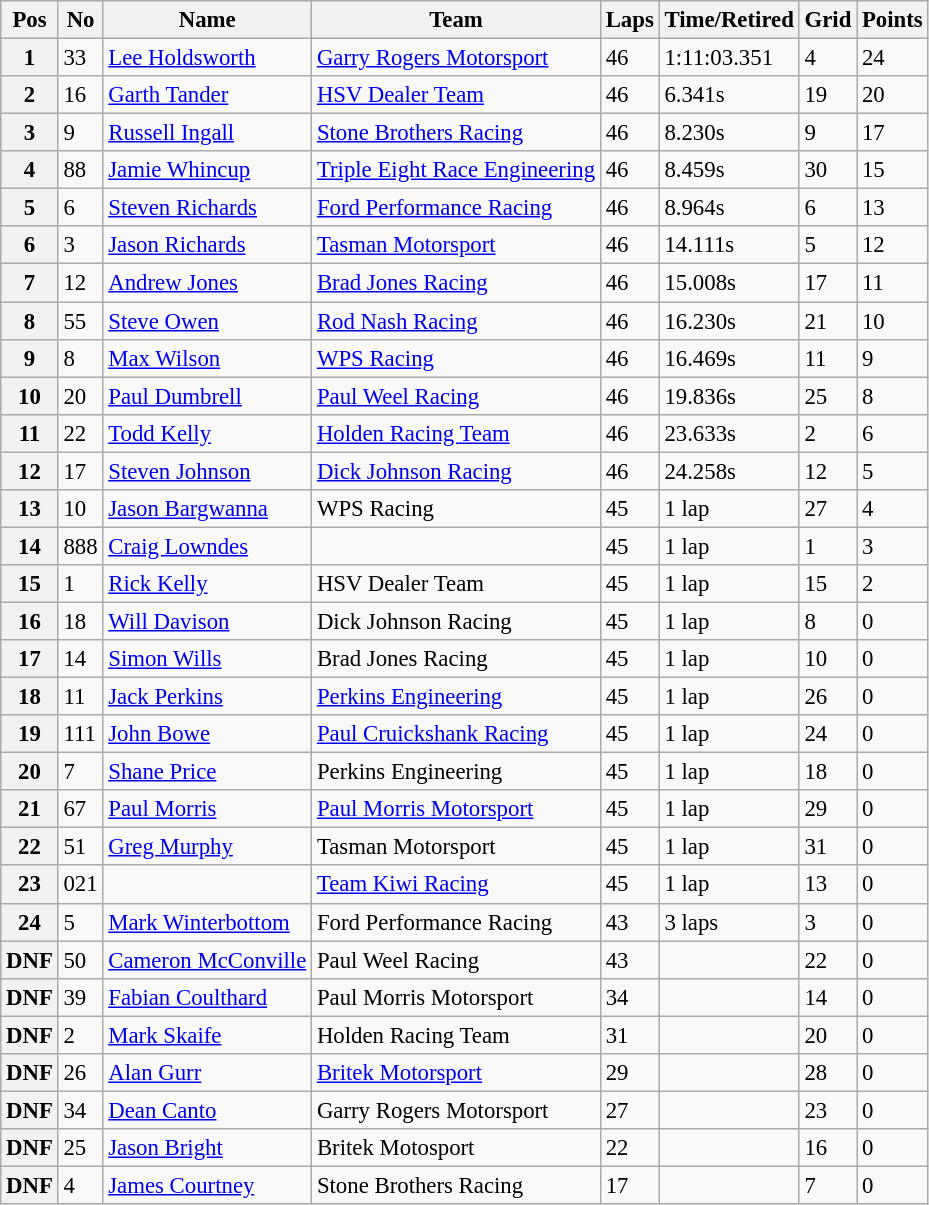<table class="wikitable" style="font-size: 95%;">
<tr>
<th>Pos</th>
<th>No</th>
<th>Name</th>
<th>Team</th>
<th>Laps</th>
<th>Time/Retired</th>
<th>Grid</th>
<th>Points</th>
</tr>
<tr>
<th>1</th>
<td>33</td>
<td> <a href='#'>Lee Holdsworth</a></td>
<td><a href='#'>Garry Rogers Motorsport</a></td>
<td>46</td>
<td>1:11:03.351</td>
<td>4</td>
<td>24</td>
</tr>
<tr>
<th>2</th>
<td>16</td>
<td> <a href='#'>Garth Tander</a></td>
<td><a href='#'>HSV Dealer Team</a></td>
<td>46</td>
<td>6.341s</td>
<td>19</td>
<td>20</td>
</tr>
<tr>
<th>3</th>
<td>9</td>
<td> <a href='#'>Russell Ingall</a></td>
<td><a href='#'>Stone Brothers Racing</a></td>
<td>46</td>
<td>8.230s</td>
<td>9</td>
<td>17</td>
</tr>
<tr>
<th>4</th>
<td>88</td>
<td> <a href='#'>Jamie Whincup</a></td>
<td><a href='#'>Triple Eight Race Engineering</a></td>
<td>46</td>
<td>8.459s</td>
<td>30</td>
<td>15</td>
</tr>
<tr>
<th>5</th>
<td>6</td>
<td> <a href='#'>Steven Richards</a></td>
<td><a href='#'>Ford Performance Racing</a></td>
<td>46</td>
<td>8.964s</td>
<td>6</td>
<td>13</td>
</tr>
<tr>
<th>6</th>
<td>3</td>
<td> <a href='#'>Jason Richards</a></td>
<td><a href='#'>Tasman Motorsport</a></td>
<td>46</td>
<td>14.111s</td>
<td>5</td>
<td>12</td>
</tr>
<tr>
<th>7</th>
<td>12</td>
<td> <a href='#'>Andrew Jones</a></td>
<td><a href='#'>Brad Jones Racing</a></td>
<td>46</td>
<td>15.008s</td>
<td>17</td>
<td>11</td>
</tr>
<tr>
<th>8</th>
<td>55</td>
<td> <a href='#'>Steve Owen</a></td>
<td><a href='#'>Rod Nash Racing</a></td>
<td>46</td>
<td>16.230s</td>
<td>21</td>
<td>10</td>
</tr>
<tr>
<th>9</th>
<td>8</td>
<td> <a href='#'>Max Wilson</a></td>
<td><a href='#'>WPS Racing</a></td>
<td>46</td>
<td>16.469s</td>
<td>11</td>
<td>9</td>
</tr>
<tr>
<th>10</th>
<td>20</td>
<td> <a href='#'>Paul Dumbrell</a></td>
<td><a href='#'>Paul Weel Racing</a></td>
<td>46</td>
<td>19.836s</td>
<td>25</td>
<td>8</td>
</tr>
<tr>
<th>11</th>
<td>22</td>
<td> <a href='#'>Todd Kelly</a></td>
<td><a href='#'>Holden Racing Team</a></td>
<td>46</td>
<td>23.633s</td>
<td>2</td>
<td>6</td>
</tr>
<tr>
<th>12</th>
<td>17</td>
<td> <a href='#'>Steven Johnson</a></td>
<td><a href='#'>Dick Johnson Racing</a></td>
<td>46</td>
<td>24.258s</td>
<td>12</td>
<td>5</td>
</tr>
<tr>
<th>13</th>
<td>10</td>
<td> <a href='#'>Jason Bargwanna</a></td>
<td>WPS Racing</td>
<td>45</td>
<td>1 lap</td>
<td>27</td>
<td>4</td>
</tr>
<tr>
<th>14</th>
<td>888</td>
<td> <a href='#'>Craig Lowndes</a></td>
<td></td>
<td>45</td>
<td>1 lap</td>
<td>1</td>
<td>3</td>
</tr>
<tr>
<th>15</th>
<td>1</td>
<td> <a href='#'>Rick Kelly</a></td>
<td>HSV Dealer Team</td>
<td>45</td>
<td>1 lap</td>
<td>15</td>
<td>2</td>
</tr>
<tr>
<th>16</th>
<td>18</td>
<td> <a href='#'>Will Davison</a></td>
<td>Dick Johnson Racing</td>
<td>45</td>
<td>1 lap</td>
<td>8</td>
<td>0</td>
</tr>
<tr>
<th>17</th>
<td>14</td>
<td> <a href='#'>Simon Wills</a></td>
<td>Brad Jones Racing</td>
<td>45</td>
<td>1 lap</td>
<td>10</td>
<td>0</td>
</tr>
<tr>
<th>18</th>
<td>11</td>
<td> <a href='#'>Jack Perkins</a></td>
<td><a href='#'>Perkins Engineering</a></td>
<td>45</td>
<td>1 lap</td>
<td>26</td>
<td>0</td>
</tr>
<tr>
<th>19</th>
<td>111</td>
<td> <a href='#'>John Bowe</a></td>
<td><a href='#'>Paul Cruickshank Racing</a></td>
<td>45</td>
<td>1 lap</td>
<td>24</td>
<td>0</td>
</tr>
<tr>
<th>20</th>
<td>7</td>
<td> <a href='#'>Shane Price</a></td>
<td>Perkins Engineering</td>
<td>45</td>
<td>1 lap</td>
<td>18</td>
<td>0</td>
</tr>
<tr>
<th>21</th>
<td>67</td>
<td> <a href='#'>Paul Morris</a></td>
<td><a href='#'>Paul Morris Motorsport</a></td>
<td>45</td>
<td>1 lap</td>
<td>29</td>
<td>0</td>
</tr>
<tr>
<th>22</th>
<td>51</td>
<td> <a href='#'>Greg Murphy</a></td>
<td>Tasman Motorsport</td>
<td>45</td>
<td>1 lap</td>
<td>31</td>
<td>0</td>
</tr>
<tr>
<th>23</th>
<td>021</td>
<td></td>
<td><a href='#'>Team Kiwi Racing</a></td>
<td>45</td>
<td>1 lap</td>
<td>13</td>
<td>0</td>
</tr>
<tr>
<th>24</th>
<td>5</td>
<td> <a href='#'>Mark Winterbottom</a></td>
<td>Ford Performance Racing</td>
<td>43</td>
<td>3 laps</td>
<td>3</td>
<td>0</td>
</tr>
<tr>
<th>DNF</th>
<td>50</td>
<td> <a href='#'>Cameron McConville</a></td>
<td>Paul Weel Racing</td>
<td>43</td>
<td></td>
<td>22</td>
<td>0</td>
</tr>
<tr>
<th>DNF</th>
<td>39</td>
<td> <a href='#'>Fabian Coulthard</a></td>
<td>Paul Morris Motorsport</td>
<td>34</td>
<td></td>
<td>14</td>
<td>0</td>
</tr>
<tr>
<th>DNF</th>
<td>2</td>
<td> <a href='#'>Mark Skaife</a></td>
<td>Holden Racing Team</td>
<td>31</td>
<td></td>
<td>20</td>
<td>0</td>
</tr>
<tr>
<th>DNF</th>
<td>26</td>
<td> <a href='#'>Alan Gurr</a></td>
<td><a href='#'>Britek Motorsport</a></td>
<td>29</td>
<td></td>
<td>28</td>
<td>0</td>
</tr>
<tr>
<th>DNF</th>
<td>34</td>
<td> <a href='#'>Dean Canto</a></td>
<td>Garry Rogers Motorsport</td>
<td>27</td>
<td></td>
<td>23</td>
<td>0</td>
</tr>
<tr>
<th>DNF</th>
<td>25</td>
<td> <a href='#'>Jason Bright</a></td>
<td>Britek Motosport</td>
<td>22</td>
<td></td>
<td>16</td>
<td>0</td>
</tr>
<tr>
<th>DNF</th>
<td>4</td>
<td> <a href='#'>James Courtney</a></td>
<td>Stone Brothers Racing</td>
<td>17</td>
<td></td>
<td>7</td>
<td>0</td>
</tr>
</table>
